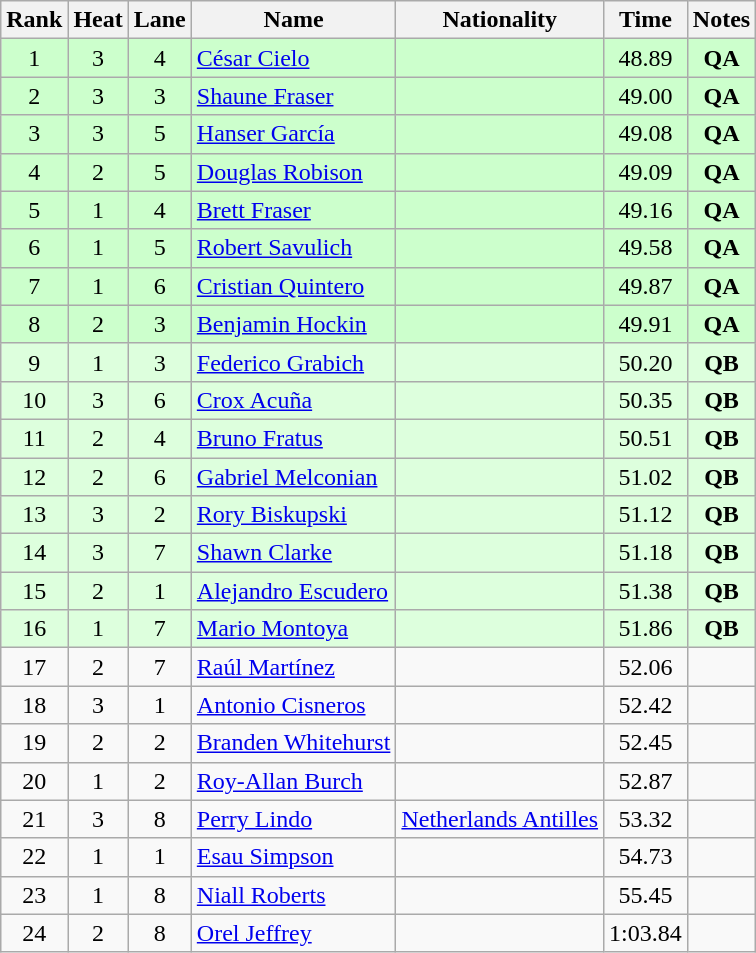<table class="wikitable sortable" style="text-align:center">
<tr>
<th>Rank</th>
<th>Heat</th>
<th>Lane</th>
<th>Name</th>
<th>Nationality</th>
<th>Time</th>
<th>Notes</th>
</tr>
<tr bgcolor=ccffcc>
<td>1</td>
<td>3</td>
<td>4</td>
<td align=left><a href='#'>César Cielo</a></td>
<td align=left></td>
<td>48.89</td>
<td><strong>QA</strong></td>
</tr>
<tr bgcolor=ccffcc>
<td>2</td>
<td>3</td>
<td>3</td>
<td align=left><a href='#'>Shaune Fraser</a></td>
<td align=left></td>
<td>49.00</td>
<td><strong>QA</strong></td>
</tr>
<tr bgcolor=ccffcc>
<td>3</td>
<td>3</td>
<td>5</td>
<td align=left><a href='#'>Hanser García</a></td>
<td align=left></td>
<td>49.08</td>
<td><strong>QA</strong></td>
</tr>
<tr bgcolor=ccffcc>
<td>4</td>
<td>2</td>
<td>5</td>
<td align=left><a href='#'>Douglas Robison</a></td>
<td align=left></td>
<td>49.09</td>
<td><strong>QA</strong></td>
</tr>
<tr bgcolor=ccffcc>
<td>5</td>
<td>1</td>
<td>4</td>
<td align=left><a href='#'>Brett Fraser</a></td>
<td align=left></td>
<td>49.16</td>
<td><strong>QA</strong></td>
</tr>
<tr bgcolor=ccffcc>
<td>6</td>
<td>1</td>
<td>5</td>
<td align=left><a href='#'>Robert Savulich</a></td>
<td align=left></td>
<td>49.58</td>
<td><strong>QA</strong></td>
</tr>
<tr bgcolor=ccffcc>
<td>7</td>
<td>1</td>
<td>6</td>
<td align=left><a href='#'>Cristian Quintero</a></td>
<td align=left></td>
<td>49.87</td>
<td><strong>QA</strong></td>
</tr>
<tr bgcolor=ccffcc>
<td>8</td>
<td>2</td>
<td>3</td>
<td align=left><a href='#'>Benjamin Hockin</a></td>
<td align=left></td>
<td>49.91</td>
<td><strong>QA</strong></td>
</tr>
<tr bgcolor=ddffdd>
<td>9</td>
<td>1</td>
<td>3</td>
<td align=left><a href='#'>Federico Grabich</a></td>
<td align=left></td>
<td>50.20</td>
<td><strong>QB</strong></td>
</tr>
<tr bgcolor=ddffdd>
<td>10</td>
<td>3</td>
<td>6</td>
<td align=left><a href='#'>Crox Acuña</a></td>
<td align=left></td>
<td>50.35</td>
<td><strong>QB</strong></td>
</tr>
<tr bgcolor=ddffdd>
<td>11</td>
<td>2</td>
<td>4</td>
<td align=left><a href='#'>Bruno Fratus</a></td>
<td align=left></td>
<td>50.51</td>
<td><strong>QB</strong></td>
</tr>
<tr bgcolor=ddffdd>
<td>12</td>
<td>2</td>
<td>6</td>
<td align=left><a href='#'>Gabriel Melconian</a></td>
<td align=left></td>
<td>51.02</td>
<td><strong>QB</strong></td>
</tr>
<tr bgcolor=ddffdd>
<td>13</td>
<td>3</td>
<td>2</td>
<td align=left><a href='#'>Rory Biskupski</a></td>
<td align=left></td>
<td>51.12</td>
<td><strong>QB</strong></td>
</tr>
<tr bgcolor=ddffdd>
<td>14</td>
<td>3</td>
<td>7</td>
<td align=left><a href='#'>Shawn Clarke</a></td>
<td align=left></td>
<td>51.18</td>
<td><strong>QB</strong></td>
</tr>
<tr bgcolor=ddffdd>
<td>15</td>
<td>2</td>
<td>1</td>
<td align=left><a href='#'>Alejandro Escudero</a></td>
<td align=left></td>
<td>51.38</td>
<td><strong>QB</strong></td>
</tr>
<tr bgcolor=ddffdd>
<td>16</td>
<td>1</td>
<td>7</td>
<td align=left><a href='#'>Mario Montoya</a></td>
<td align=left></td>
<td>51.86</td>
<td><strong>QB</strong></td>
</tr>
<tr>
<td>17</td>
<td>2</td>
<td>7</td>
<td align=left><a href='#'>Raúl Martínez</a></td>
<td align=left></td>
<td>52.06</td>
<td></td>
</tr>
<tr>
<td>18</td>
<td>3</td>
<td>1</td>
<td align=left><a href='#'>Antonio Cisneros</a></td>
<td align=left></td>
<td>52.42</td>
<td></td>
</tr>
<tr>
<td>19</td>
<td>2</td>
<td>2</td>
<td align=left><a href='#'>Branden Whitehurst</a></td>
<td align=left></td>
<td>52.45</td>
<td></td>
</tr>
<tr>
<td>20</td>
<td>1</td>
<td>2</td>
<td align=left><a href='#'>Roy-Allan Burch</a></td>
<td align=left></td>
<td>52.87</td>
<td></td>
</tr>
<tr>
<td>21</td>
<td>3</td>
<td>8</td>
<td align=left><a href='#'>Perry Lindo</a></td>
<td align=left> <a href='#'>Netherlands Antilles</a></td>
<td>53.32</td>
<td></td>
</tr>
<tr>
<td>22</td>
<td>1</td>
<td>1</td>
<td align=left><a href='#'>Esau Simpson</a></td>
<td align=left></td>
<td>54.73</td>
<td></td>
</tr>
<tr>
<td>23</td>
<td>1</td>
<td>8</td>
<td align=left><a href='#'>Niall Roberts</a></td>
<td align=left></td>
<td>55.45</td>
<td></td>
</tr>
<tr>
<td>24</td>
<td>2</td>
<td>8</td>
<td align=left><a href='#'>Orel Jeffrey</a></td>
<td align=left></td>
<td>1:03.84</td>
<td></td>
</tr>
</table>
